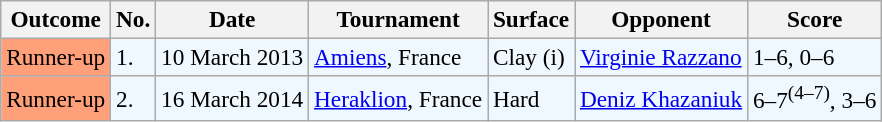<table class="sortable wikitable" style="font-size:97%;">
<tr>
<th>Outcome</th>
<th>No.</th>
<th>Date</th>
<th>Tournament</th>
<th>Surface</th>
<th>Opponent</th>
<th class="unsortable">Score</th>
</tr>
<tr style="background:#f0f8ff;">
<td style="background:#ffa07a;">Runner-up</td>
<td>1.</td>
<td>10 March 2013</td>
<td><a href='#'>Amiens</a>, France</td>
<td>Clay (i)</td>
<td> <a href='#'>Virginie Razzano</a></td>
<td>1–6, 0–6</td>
</tr>
<tr style="background:#f0f8ff;">
<td style="background:#ffa07a;">Runner-up</td>
<td>2.</td>
<td>16 March 2014</td>
<td><a href='#'>Heraklion</a>, France</td>
<td>Hard</td>
<td> <a href='#'>Deniz Khazaniuk</a></td>
<td>6–7<sup>(4–7)</sup>, 3–6</td>
</tr>
</table>
